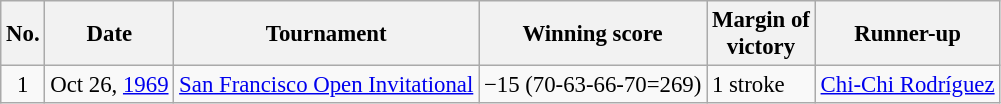<table class="wikitable" style="font-size:95%">
<tr>
<th>No.</th>
<th>Date</th>
<th>Tournament</th>
<th>Winning score</th>
<th>Margin of<br>victory</th>
<th>Runner-up</th>
</tr>
<tr>
<td align=center>1</td>
<td align=right>Oct 26, <a href='#'>1969</a></td>
<td><a href='#'>San Francisco Open Invitational</a></td>
<td>−15 (70-63-66-70=269)</td>
<td>1 stroke</td>
<td> <a href='#'>Chi-Chi Rodríguez</a></td>
</tr>
</table>
